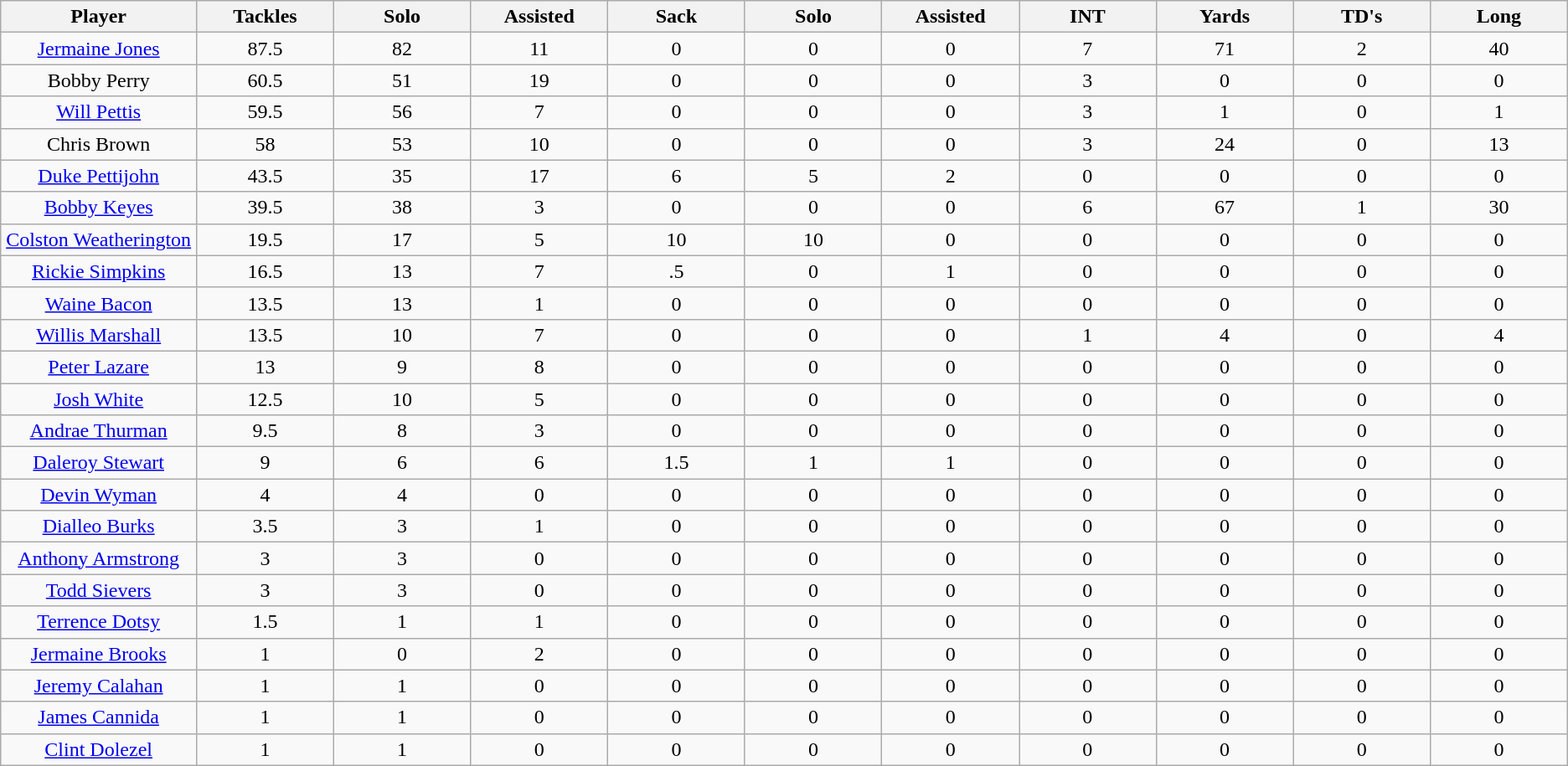<table class="wikitable sortable">
<tr>
<th bgcolor="#DDDDFF" width="10%">Player</th>
<th bgcolor="#DDDDFF" width="7%">Tackles</th>
<th bgcolor="#DDDDFF" width="7%">Solo</th>
<th bgcolor="#DDDDFF" width="7%">Assisted</th>
<th bgcolor="#DDDDFF" width="7%">Sack</th>
<th bgcolor="#DDDDFF" width="7%">Solo</th>
<th bgcolor="#DDDDFF" width="7%">Assisted</th>
<th bgcolor="#DDDDFF" width="7%">INT</th>
<th bgcolor="#DDDDFF" width="7%">Yards</th>
<th bgcolor="#DDDDFF" width="7%">TD's</th>
<th bgcolor="#DDDDFF" width="7%">Long</th>
</tr>
<tr align="center">
<td><a href='#'>Jermaine Jones</a></td>
<td>87.5</td>
<td>82</td>
<td>11</td>
<td>0</td>
<td>0</td>
<td>0</td>
<td>7</td>
<td>71</td>
<td>2</td>
<td>40</td>
</tr>
<tr align="center">
<td>Bobby Perry</td>
<td>60.5</td>
<td>51</td>
<td>19</td>
<td>0</td>
<td>0</td>
<td>0</td>
<td>3</td>
<td>0</td>
<td>0</td>
<td>0</td>
</tr>
<tr align="center">
<td><a href='#'>Will Pettis</a></td>
<td>59.5</td>
<td>56</td>
<td>7</td>
<td>0</td>
<td>0</td>
<td>0</td>
<td>3</td>
<td>1</td>
<td>0</td>
<td>1</td>
</tr>
<tr align="center">
<td>Chris Brown</td>
<td>58</td>
<td>53</td>
<td>10</td>
<td>0</td>
<td>0</td>
<td>0</td>
<td>3</td>
<td>24</td>
<td>0</td>
<td>13</td>
</tr>
<tr align="center">
<td><a href='#'>Duke Pettijohn</a></td>
<td>43.5</td>
<td>35</td>
<td>17</td>
<td>6</td>
<td>5</td>
<td>2</td>
<td>0</td>
<td>0</td>
<td>0</td>
<td>0</td>
</tr>
<tr align="center">
<td><a href='#'>Bobby Keyes</a></td>
<td>39.5</td>
<td>38</td>
<td>3</td>
<td>0</td>
<td>0</td>
<td>0</td>
<td>6</td>
<td>67</td>
<td>1</td>
<td>30</td>
</tr>
<tr align="center">
<td><a href='#'>Colston Weatherington</a></td>
<td>19.5</td>
<td>17</td>
<td>5</td>
<td>10</td>
<td>10</td>
<td>0</td>
<td>0</td>
<td>0</td>
<td>0</td>
<td>0</td>
</tr>
<tr align="center">
<td><a href='#'>Rickie Simpkins</a></td>
<td>16.5</td>
<td>13</td>
<td>7</td>
<td>.5</td>
<td>0</td>
<td>1</td>
<td>0</td>
<td>0</td>
<td>0</td>
<td>0</td>
</tr>
<tr align="center">
<td><a href='#'>Waine Bacon</a></td>
<td>13.5</td>
<td>13</td>
<td>1</td>
<td>0</td>
<td>0</td>
<td>0</td>
<td>0</td>
<td>0</td>
<td>0</td>
<td>0</td>
</tr>
<tr align="center">
<td><a href='#'>Willis Marshall</a></td>
<td>13.5</td>
<td>10</td>
<td>7</td>
<td>0</td>
<td>0</td>
<td>0</td>
<td>1</td>
<td>4</td>
<td>0</td>
<td>4</td>
</tr>
<tr align="center">
<td><a href='#'>Peter Lazare</a></td>
<td>13</td>
<td>9</td>
<td>8</td>
<td>0</td>
<td>0</td>
<td>0</td>
<td>0</td>
<td>0</td>
<td>0</td>
<td>0</td>
</tr>
<tr align="center">
<td><a href='#'>Josh White</a></td>
<td>12.5</td>
<td>10</td>
<td>5</td>
<td>0</td>
<td>0</td>
<td>0</td>
<td>0</td>
<td>0</td>
<td>0</td>
<td>0</td>
</tr>
<tr align="center">
<td><a href='#'>Andrae Thurman</a></td>
<td>9.5</td>
<td>8</td>
<td>3</td>
<td>0</td>
<td>0</td>
<td>0</td>
<td>0</td>
<td>0</td>
<td>0</td>
<td>0</td>
</tr>
<tr align="center">
<td><a href='#'>Daleroy Stewart</a></td>
<td>9</td>
<td>6</td>
<td>6</td>
<td>1.5</td>
<td>1</td>
<td>1</td>
<td>0</td>
<td>0</td>
<td>0</td>
<td>0</td>
</tr>
<tr align="center">
<td><a href='#'>Devin Wyman</a></td>
<td>4</td>
<td>4</td>
<td>0</td>
<td>0</td>
<td>0</td>
<td>0</td>
<td>0</td>
<td>0</td>
<td>0</td>
<td>0</td>
</tr>
<tr align="center">
<td><a href='#'>Dialleo Burks</a></td>
<td>3.5</td>
<td>3</td>
<td>1</td>
<td>0</td>
<td>0</td>
<td>0</td>
<td>0</td>
<td>0</td>
<td>0</td>
<td>0</td>
</tr>
<tr align="center">
<td><a href='#'>Anthony Armstrong</a></td>
<td>3</td>
<td>3</td>
<td>0</td>
<td>0</td>
<td>0</td>
<td>0</td>
<td>0</td>
<td>0</td>
<td>0</td>
<td>0</td>
</tr>
<tr align="center">
<td><a href='#'>Todd Sievers</a></td>
<td>3</td>
<td>3</td>
<td>0</td>
<td>0</td>
<td>0</td>
<td>0</td>
<td>0</td>
<td>0</td>
<td>0</td>
<td>0</td>
</tr>
<tr align="center">
<td><a href='#'>Terrence Dotsy</a></td>
<td>1.5</td>
<td>1</td>
<td>1</td>
<td>0</td>
<td>0</td>
<td>0</td>
<td>0</td>
<td>0</td>
<td>0</td>
<td>0</td>
</tr>
<tr align="center">
<td><a href='#'>Jermaine Brooks</a></td>
<td>1</td>
<td>0</td>
<td>2</td>
<td>0</td>
<td>0</td>
<td>0</td>
<td>0</td>
<td>0</td>
<td>0</td>
<td>0</td>
</tr>
<tr align="center">
<td><a href='#'>Jeremy Calahan</a></td>
<td>1</td>
<td>1</td>
<td>0</td>
<td>0</td>
<td>0</td>
<td>0</td>
<td>0</td>
<td>0</td>
<td>0</td>
<td>0</td>
</tr>
<tr align="center">
<td><a href='#'>James Cannida</a></td>
<td>1</td>
<td>1</td>
<td>0</td>
<td>0</td>
<td>0</td>
<td>0</td>
<td>0</td>
<td>0</td>
<td>0</td>
<td>0</td>
</tr>
<tr align="center">
<td><a href='#'>Clint Dolezel</a></td>
<td>1</td>
<td>1</td>
<td>0</td>
<td>0</td>
<td>0</td>
<td>0</td>
<td>0</td>
<td>0</td>
<td>0</td>
<td>0</td>
</tr>
</table>
